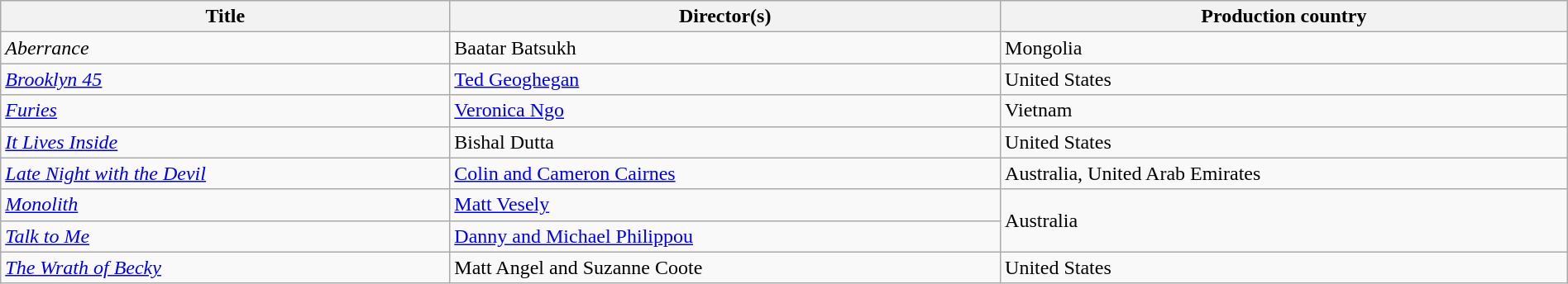<table class="wikitable plainrowheaders" style="width:100%; margin-bottom:4px">
<tr>
<th scope="col">Title</th>
<th scope="col">Director(s)</th>
<th scope="col">Production country</th>
</tr>
<tr>
<td><em>Aberrance</em></td>
<td>Baatar Batsukh</td>
<td>Mongolia</td>
</tr>
<tr>
<td><em><a href='#'>Brooklyn 45</a></em></td>
<td><a href='#'>Ted Geoghegan</a></td>
<td>United States</td>
</tr>
<tr>
<td><em><a href='#'>Furies</a></em></td>
<td><a href='#'>Veronica Ngo</a></td>
<td>Vietnam</td>
</tr>
<tr>
<td><em><a href='#'>It Lives Inside</a></em></td>
<td>Bishal Dutta</td>
<td>United States</td>
</tr>
<tr>
<td><em><a href='#'>Late Night with the Devil</a></em></td>
<td><a href='#'>Colin and Cameron Cairnes</a></td>
<td>Australia, United Arab Emirates</td>
</tr>
<tr>
<td><em><a href='#'>Monolith</a></em></td>
<td><a href='#'>Matt Vesely</a></td>
<td rowspan="2">Australia</td>
</tr>
<tr>
<td><em><a href='#'>Talk to Me</a></em></td>
<td><a href='#'>Danny and Michael Philippou</a></td>
</tr>
<tr>
<td><em><a href='#'>The Wrath of Becky</a></em></td>
<td>Matt Angel and Suzanne Coote</td>
<td>United States</td>
</tr>
</table>
